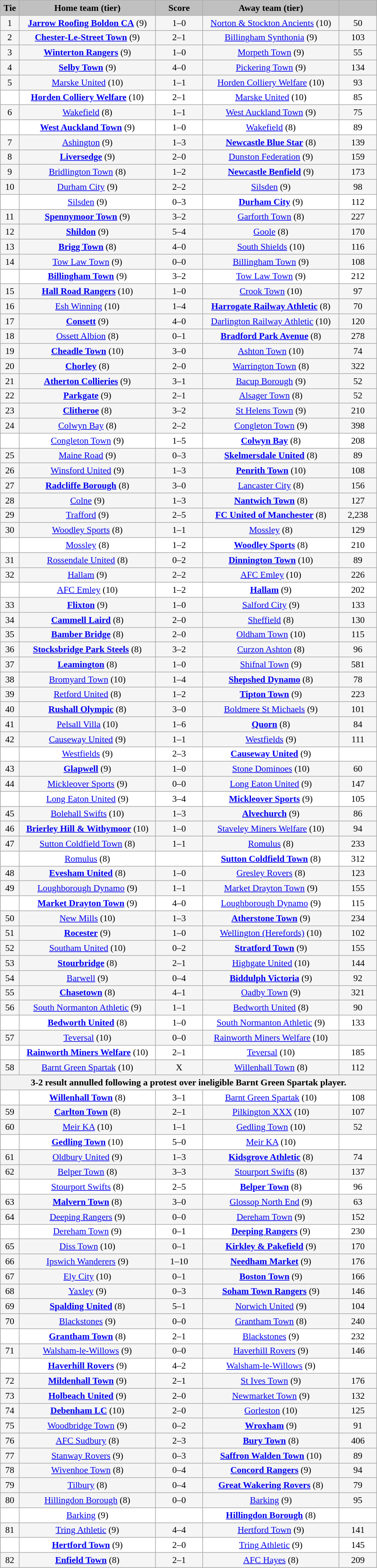<table class="wikitable" style="width: 600px; background:WhiteSmoke; text-align:center; font-size:90%">
<tr>
<td scope="col" style="width:  5.00%; background:silver;"><strong>Tie</strong></td>
<td scope="col" style="width: 36.25%; background:silver;"><strong>Home team (tier)</strong></td>
<td scope="col" style="width: 12.50%; background:silver;"><strong>Score</strong></td>
<td scope="col" style="width: 36.25%; background:silver;"><strong>Away team (tier)</strong></td>
<td scope="col" style="width: 10.00%; background:silver;"><strong></strong></td>
</tr>
<tr>
<td>1</td>
<td><strong><a href='#'>Jarrow Roofing Boldon CA</a></strong> (9)</td>
<td>1–0</td>
<td><a href='#'>Norton & Stockton Ancients</a> (10)</td>
<td>50</td>
</tr>
<tr>
<td>2</td>
<td><strong><a href='#'>Chester-Le-Street Town</a></strong> (9)</td>
<td>2–1</td>
<td><a href='#'>Billingham Synthonia</a> (9)</td>
<td>103</td>
</tr>
<tr>
<td>3</td>
<td><strong><a href='#'>Winterton Rangers</a></strong> (9)</td>
<td>1–0</td>
<td><a href='#'>Morpeth Town</a> (9)</td>
<td>55</td>
</tr>
<tr>
<td>4</td>
<td><strong><a href='#'>Selby Town</a></strong> (9)</td>
<td>4–0</td>
<td><a href='#'>Pickering Town</a> (9)</td>
<td>134</td>
</tr>
<tr>
<td>5</td>
<td><a href='#'>Marske United</a> (10)</td>
<td>1–1</td>
<td><a href='#'>Horden Colliery Welfare</a> (10)</td>
<td>93</td>
</tr>
<tr style="background:white;">
<td><em></em></td>
<td><strong><a href='#'>Horden Colliery Welfare</a></strong> (10)</td>
<td>2–1</td>
<td><a href='#'>Marske United</a> (10)</td>
<td>85</td>
</tr>
<tr>
<td>6</td>
<td><a href='#'>Wakefield</a> (8)</td>
<td>1–1</td>
<td><a href='#'>West Auckland Town</a> (9)</td>
<td>75</td>
</tr>
<tr style="background:white;">
<td><em></em></td>
<td><strong><a href='#'>West Auckland Town</a></strong> (9)</td>
<td>1–0</td>
<td><a href='#'>Wakefield</a> (8)</td>
<td>89</td>
</tr>
<tr>
<td>7</td>
<td><a href='#'>Ashington</a> (9)</td>
<td>1–3</td>
<td><strong><a href='#'>Newcastle Blue Star</a></strong> (8)</td>
<td>139</td>
</tr>
<tr>
<td>8</td>
<td><strong><a href='#'>Liversedge</a></strong> (9)</td>
<td>2–0</td>
<td><a href='#'>Dunston Federation</a> (9)</td>
<td>159</td>
</tr>
<tr>
<td>9</td>
<td><a href='#'>Bridlington Town</a> (8)</td>
<td>1–2</td>
<td><strong><a href='#'>Newcastle Benfield</a></strong> (9)</td>
<td>173</td>
</tr>
<tr>
<td>10</td>
<td><a href='#'>Durham City</a> (9)</td>
<td>2–2</td>
<td><a href='#'>Silsden</a> (9)</td>
<td>98</td>
</tr>
<tr style="background:white;">
<td><em></em></td>
<td><a href='#'>Silsden</a> (9)</td>
<td>0–3</td>
<td><strong><a href='#'>Durham City</a></strong> (9)</td>
<td>112</td>
</tr>
<tr>
<td>11</td>
<td><strong><a href='#'>Spennymoor Town</a></strong> (9)</td>
<td>3–2</td>
<td><a href='#'>Garforth Town</a> (8)</td>
<td>227</td>
</tr>
<tr>
<td>12</td>
<td><strong><a href='#'>Shildon</a></strong> (9)</td>
<td>5–4</td>
<td><a href='#'>Goole</a> (8)</td>
<td>170</td>
</tr>
<tr>
<td>13</td>
<td><strong><a href='#'>Brigg Town</a></strong> (8)</td>
<td>4–0</td>
<td><a href='#'>South Shields</a> (10)</td>
<td>116</td>
</tr>
<tr>
<td>14</td>
<td><a href='#'>Tow Law Town</a> (9)</td>
<td>0–0</td>
<td><a href='#'>Billingham Town</a> (9)</td>
<td>108</td>
</tr>
<tr style="background:white;">
<td><em></em></td>
<td><strong><a href='#'>Billingham Town</a></strong> (9)</td>
<td>3–2</td>
<td><a href='#'>Tow Law Town</a> (9)</td>
<td>212</td>
</tr>
<tr>
<td>15</td>
<td><strong><a href='#'>Hall Road Rangers</a></strong> (10)</td>
<td>1–0</td>
<td><a href='#'>Crook Town</a> (10)</td>
<td>97</td>
</tr>
<tr>
<td>16</td>
<td><a href='#'>Esh Winning</a> (10)</td>
<td>1–4</td>
<td><strong><a href='#'>Harrogate Railway Athletic</a></strong> (8)</td>
<td>70</td>
</tr>
<tr>
<td>17</td>
<td><strong><a href='#'>Consett</a></strong> (9)</td>
<td>4–0</td>
<td><a href='#'>Darlington Railway Athletic</a> (10)</td>
<td>120</td>
</tr>
<tr>
<td>18</td>
<td><a href='#'>Ossett Albion</a> (8)</td>
<td>0–1</td>
<td><strong><a href='#'>Bradford Park Avenue</a></strong> (8)</td>
<td>278</td>
</tr>
<tr>
<td>19</td>
<td><strong><a href='#'>Cheadle Town</a></strong> (10)</td>
<td>3–0</td>
<td><a href='#'>Ashton Town</a> (10)</td>
<td>74</td>
</tr>
<tr>
<td>20</td>
<td><strong><a href='#'>Chorley</a></strong> (8)</td>
<td>2–0</td>
<td><a href='#'>Warrington Town</a> (8)</td>
<td>322</td>
</tr>
<tr>
<td>21</td>
<td><strong><a href='#'>Atherton Collieries</a></strong> (9)</td>
<td>3–1</td>
<td><a href='#'>Bacup Borough</a> (9)</td>
<td>52</td>
</tr>
<tr>
<td>22</td>
<td><strong><a href='#'>Parkgate</a></strong> (9)</td>
<td>2–1</td>
<td><a href='#'>Alsager Town</a> (8)</td>
<td>52</td>
</tr>
<tr>
<td>23</td>
<td><strong><a href='#'>Clitheroe</a></strong> (8)</td>
<td>3–2</td>
<td><a href='#'>St Helens Town</a> (9)</td>
<td>210</td>
</tr>
<tr>
<td>24</td>
<td><a href='#'>Colwyn Bay</a> (8)</td>
<td>2–2</td>
<td><a href='#'>Congleton Town</a> (9)</td>
<td>398</td>
</tr>
<tr style="background:white;">
<td><em></em></td>
<td><a href='#'>Congleton Town</a> (9)</td>
<td>1–5</td>
<td><strong><a href='#'>Colwyn Bay</a></strong> (8)</td>
<td>208</td>
</tr>
<tr>
<td>25</td>
<td><a href='#'>Maine Road</a> (9)</td>
<td>0–3</td>
<td><strong><a href='#'>Skelmersdale United</a></strong> (8)</td>
<td>89</td>
</tr>
<tr>
<td>26</td>
<td><a href='#'>Winsford United</a> (9)</td>
<td>1–3</td>
<td><strong><a href='#'>Penrith Town</a></strong> (10)</td>
<td>108</td>
</tr>
<tr>
<td>27</td>
<td><strong><a href='#'>Radcliffe Borough</a></strong> (8)</td>
<td>3–0</td>
<td><a href='#'>Lancaster City</a> (8)</td>
<td>156</td>
</tr>
<tr>
<td>28</td>
<td><a href='#'>Colne</a> (9)</td>
<td>1–3</td>
<td><strong><a href='#'>Nantwich Town</a></strong> (8)</td>
<td>127</td>
</tr>
<tr>
<td>29</td>
<td><a href='#'>Trafford</a> (9)</td>
<td>2–5</td>
<td><strong><a href='#'>FC United of Manchester</a></strong> (8)</td>
<td>2,238</td>
</tr>
<tr>
<td>30</td>
<td><a href='#'>Woodley Sports</a> (8)</td>
<td>1–1</td>
<td><a href='#'>Mossley</a> (8)</td>
<td>129</td>
</tr>
<tr style="background:white;">
<td><em></em></td>
<td><a href='#'>Mossley</a> (8)</td>
<td>1–2</td>
<td><strong><a href='#'>Woodley Sports</a></strong> (8)</td>
<td>210</td>
</tr>
<tr>
<td>31</td>
<td><a href='#'>Rossendale United</a> (8)</td>
<td>0–2</td>
<td><strong><a href='#'>Dinnington Town</a></strong> (10)</td>
<td>89</td>
</tr>
<tr>
<td>32</td>
<td><a href='#'>Hallam</a> (9)</td>
<td>2–2</td>
<td><a href='#'>AFC Emley</a> (10)</td>
<td>226</td>
</tr>
<tr style="background:white;">
<td><em></em></td>
<td><a href='#'>AFC Emley</a> (10)</td>
<td>1–2</td>
<td><strong><a href='#'>Hallam</a></strong> (9)</td>
<td>202</td>
</tr>
<tr>
<td>33</td>
<td><strong><a href='#'>Flixton</a> </strong> (9)</td>
<td>1–0</td>
<td><a href='#'>Salford City</a> (9)</td>
<td>133</td>
</tr>
<tr>
<td>34</td>
<td><strong><a href='#'>Cammell Laird</a></strong> (8)</td>
<td>2–0</td>
<td><a href='#'>Sheffield</a> (8)</td>
<td>130</td>
</tr>
<tr>
<td>35</td>
<td><strong><a href='#'>Bamber Bridge</a></strong> (8)</td>
<td>2–0</td>
<td><a href='#'>Oldham Town</a> (10)</td>
<td>115</td>
</tr>
<tr>
<td>36</td>
<td><strong><a href='#'>Stocksbridge Park Steels</a></strong> (8)</td>
<td>3–2</td>
<td><a href='#'>Curzon Ashton</a> (8)</td>
<td>96</td>
</tr>
<tr>
<td>37</td>
<td><strong><a href='#'>Leamington</a></strong> (8)</td>
<td>1–0</td>
<td><a href='#'>Shifnal Town</a> (9)</td>
<td>581</td>
</tr>
<tr>
<td>38</td>
<td><a href='#'>Bromyard Town</a> (10)</td>
<td>1–4</td>
<td><strong><a href='#'>Shepshed Dynamo</a></strong> (8)</td>
<td>78</td>
</tr>
<tr>
<td>39</td>
<td><a href='#'>Retford United</a> (8)</td>
<td>1–2</td>
<td><strong><a href='#'>Tipton Town</a></strong> (9)</td>
<td>223</td>
</tr>
<tr>
<td>40</td>
<td><strong><a href='#'>Rushall Olympic</a></strong> (8)</td>
<td>3–0</td>
<td><a href='#'>Boldmere St Michaels</a> (9)</td>
<td>101</td>
</tr>
<tr>
<td>41</td>
<td><a href='#'>Pelsall Villa</a> (10)</td>
<td>1–6</td>
<td><strong><a href='#'>Quorn</a></strong> (8)</td>
<td>84</td>
</tr>
<tr>
<td>42</td>
<td><a href='#'>Causeway United</a> (9)</td>
<td>1–1</td>
<td><a href='#'>Westfields</a> (9)</td>
<td>111</td>
</tr>
<tr style="background:white;">
<td><em></em></td>
<td><a href='#'>Westfields</a> (9)</td>
<td>2–3</td>
<td><strong><a href='#'>Causeway United</a></strong> (9)</td>
<td></td>
</tr>
<tr>
<td>43</td>
<td><strong><a href='#'>Glapwell</a></strong> (9)</td>
<td>1–0</td>
<td><a href='#'>Stone Dominoes</a> (10)</td>
<td>60</td>
</tr>
<tr>
<td>44</td>
<td><a href='#'>Mickleover Sports</a> (9)</td>
<td>0–0</td>
<td><a href='#'>Long Eaton United</a> (9)</td>
<td>147</td>
</tr>
<tr style="background:white;">
<td><em></em></td>
<td><a href='#'>Long Eaton United</a> (9)</td>
<td>3–4</td>
<td><strong><a href='#'>Mickleover Sports</a></strong> (9)</td>
<td>105</td>
</tr>
<tr>
<td>45</td>
<td><a href='#'>Bolehall Swifts</a> (10)</td>
<td>1–3</td>
<td><strong><a href='#'>Alvechurch</a></strong> (9)</td>
<td>86</td>
</tr>
<tr>
<td>46</td>
<td><strong><a href='#'>Brierley Hill & Withymoor</a></strong> (10)</td>
<td>1–0</td>
<td><a href='#'>Staveley Miners Welfare</a> (10)</td>
<td>94</td>
</tr>
<tr>
<td>47</td>
<td><a href='#'>Sutton Coldfield Town</a> (8)</td>
<td>1–1</td>
<td><a href='#'>Romulus</a> (8)</td>
<td>233</td>
</tr>
<tr style="background:white;">
<td><em></em></td>
<td><a href='#'>Romulus</a> (8)</td>
<td></td>
<td><strong><a href='#'>Sutton Coldfield Town</a></strong> (8)</td>
<td>312</td>
</tr>
<tr>
<td>48</td>
<td><strong><a href='#'>Evesham United</a></strong> (8)</td>
<td>1–0</td>
<td><a href='#'>Gresley Rovers</a> (8)</td>
<td>123</td>
</tr>
<tr>
<td>49</td>
<td><a href='#'>Loughborough Dynamo</a> (9)</td>
<td>1–1</td>
<td><a href='#'>Market Drayton Town</a> (9)</td>
<td>155</td>
</tr>
<tr style="background:white;">
<td><em></em></td>
<td><strong><a href='#'>Market Drayton Town</a></strong> (9)</td>
<td>4–0</td>
<td><a href='#'>Loughborough Dynamo</a> (9)</td>
<td>115</td>
</tr>
<tr>
<td>50</td>
<td><a href='#'>New Mills</a> (10)</td>
<td>1–3</td>
<td><strong><a href='#'>Atherstone Town</a></strong> (9)</td>
<td>234</td>
</tr>
<tr>
<td>51</td>
<td><strong><a href='#'>Rocester</a></strong> (9)</td>
<td>1–0</td>
<td><a href='#'>Wellington (Herefords)</a> (10)</td>
<td>102</td>
</tr>
<tr>
<td>52</td>
<td><a href='#'>Southam United</a> (10)</td>
<td>0–2</td>
<td><strong><a href='#'>Stratford Town</a></strong> (9)</td>
<td>155</td>
</tr>
<tr>
<td>53</td>
<td><strong><a href='#'>Stourbridge</a></strong> (8)</td>
<td>2–1</td>
<td><a href='#'>Highgate United</a> (10)</td>
<td>144</td>
</tr>
<tr>
<td>54</td>
<td><a href='#'>Barwell</a> (9)</td>
<td>0–4</td>
<td><strong><a href='#'>Biddulph Victoria</a></strong> (9)</td>
<td>92</td>
</tr>
<tr>
<td>55</td>
<td><strong><a href='#'>Chasetown</a></strong> (8)</td>
<td>4–1</td>
<td><a href='#'>Oadby Town</a> (9)</td>
<td>321</td>
</tr>
<tr>
<td>56</td>
<td><a href='#'>South Normanton Athletic</a> (9)</td>
<td>1–1</td>
<td><a href='#'>Bedworth United</a> (8)</td>
<td>90</td>
</tr>
<tr style="background:white;">
<td><em></em></td>
<td><strong><a href='#'>Bedworth United</a></strong> (8)</td>
<td>1–0</td>
<td><a href='#'>South Normanton Athletic</a> (9)</td>
<td>133</td>
</tr>
<tr>
<td>57</td>
<td><a href='#'>Teversal</a> (10)</td>
<td>0–0</td>
<td><a href='#'>Rainworth Miners Welfare</a> (10)</td>
<td></td>
</tr>
<tr style="background:white;">
<td><em></em></td>
<td><strong><a href='#'>Rainworth Miners Welfare</a></strong> (10)</td>
<td>2–1</td>
<td><a href='#'>Teversal</a> (10)</td>
<td>185</td>
</tr>
<tr>
<td>58</td>
<td><a href='#'>Barnt Green Spartak</a> (10)</td>
<td>X</td>
<td><a href='#'>Willenhall Town</a> (8)</td>
<td>112</td>
</tr>
<tr>
<th colspan=5>3-2 result annulled following a protest over ineligible Barnt Green Spartak player.</th>
</tr>
<tr style="background:white;">
<td><em></em></td>
<td><strong><a href='#'>Willenhall Town</a></strong> (8)</td>
<td>3–1</td>
<td><a href='#'>Barnt Green Spartak</a> (10)</td>
<td>108</td>
</tr>
<tr>
<td>59</td>
<td><strong><a href='#'>Carlton Town</a></strong> (8)</td>
<td>2–1</td>
<td><a href='#'>Pilkington XXX</a> (10)</td>
<td>107</td>
</tr>
<tr>
<td>60</td>
<td><a href='#'>Meir KA</a> (10)</td>
<td>1–1</td>
<td><a href='#'>Gedling Town</a> (10)</td>
<td>52</td>
</tr>
<tr style="background:white;">
<td><em></em></td>
<td><strong><a href='#'>Gedling Town</a></strong> (10)</td>
<td>5–0</td>
<td><a href='#'>Meir KA</a> (10)</td>
<td></td>
</tr>
<tr>
<td>61</td>
<td><a href='#'>Oldbury United</a> (9)</td>
<td>1–3</td>
<td><strong><a href='#'>Kidsgrove Athletic</a></strong> (8)</td>
<td>74</td>
</tr>
<tr>
<td>62</td>
<td><a href='#'>Belper Town</a> (8)</td>
<td>3–3</td>
<td><a href='#'>Stourport Swifts</a> (8)</td>
<td>137</td>
</tr>
<tr style="background:white;">
<td><em></em></td>
<td><a href='#'>Stourport Swifts</a> (8)</td>
<td>2–5</td>
<td><strong><a href='#'>Belper Town</a></strong> (8)</td>
<td>96</td>
</tr>
<tr>
<td>63</td>
<td><strong><a href='#'>Malvern Town</a></strong> (8)</td>
<td>3–0</td>
<td><a href='#'>Glossop North End</a> (9)</td>
<td>63</td>
</tr>
<tr>
<td>64</td>
<td><a href='#'>Deeping Rangers</a> (9)</td>
<td>0–0</td>
<td><a href='#'>Dereham Town</a> (9)</td>
<td>152</td>
</tr>
<tr style="background:white;">
<td><em></em></td>
<td><a href='#'>Dereham Town</a> (9)</td>
<td>0–1</td>
<td><strong><a href='#'>Deeping Rangers</a></strong> (9)</td>
<td>230</td>
</tr>
<tr>
<td>65</td>
<td><a href='#'>Diss Town</a> (10)</td>
<td>0–1</td>
<td><strong><a href='#'>Kirkley & Pakefield</a></strong> (9)</td>
<td>170</td>
</tr>
<tr>
<td>66</td>
<td><a href='#'>Ipswich Wanderers</a> (9)</td>
<td>1–10</td>
<td><strong><a href='#'>Needham Market</a></strong> (9)</td>
<td>176</td>
</tr>
<tr>
<td>67</td>
<td><a href='#'>Ely City</a> (10)</td>
<td>0–1</td>
<td><strong><a href='#'>Boston Town</a></strong> (9)</td>
<td>166</td>
</tr>
<tr>
<td>68</td>
<td><a href='#'>Yaxley</a> (9)</td>
<td>0–3</td>
<td><strong><a href='#'>Soham Town Rangers</a></strong> (9)</td>
<td>146</td>
</tr>
<tr>
<td>69</td>
<td><strong> <a href='#'>Spalding United</a></strong> (8)</td>
<td>5–1</td>
<td><a href='#'>Norwich United</a> (9)</td>
<td>104</td>
</tr>
<tr>
<td>70</td>
<td><a href='#'>Blackstones</a> (9)</td>
<td>0–0</td>
<td><a href='#'>Grantham Town</a> (8)</td>
<td>240</td>
</tr>
<tr style="background:white;">
<td><em></em></td>
<td><strong><a href='#'>Grantham Town</a></strong> (8)</td>
<td>2–1</td>
<td><a href='#'>Blackstones</a> (9)</td>
<td>232</td>
</tr>
<tr>
<td>71</td>
<td><a href='#'>Walsham-le-Willows</a> (9)</td>
<td>0–0</td>
<td><a href='#'>Haverhill Rovers</a> (9)</td>
<td>146</td>
</tr>
<tr style="background:white;">
<td><em></em></td>
<td><strong><a href='#'>Haverhill Rovers</a></strong> (9)</td>
<td>4–2</td>
<td><a href='#'>Walsham-le-Willows</a> (9)</td>
<td></td>
</tr>
<tr>
<td>72</td>
<td><strong><a href='#'>Mildenhall Town</a></strong> (9)</td>
<td>2–1</td>
<td><a href='#'>St Ives Town</a> (9)</td>
<td>176</td>
</tr>
<tr>
<td>73</td>
<td><strong><a href='#'>Holbeach United</a></strong> (9)</td>
<td>2–0</td>
<td><a href='#'>Newmarket Town</a> (9)</td>
<td>132</td>
</tr>
<tr>
<td>74</td>
<td><strong><a href='#'>Debenham LC</a></strong> (10)</td>
<td>2–0</td>
<td><a href='#'>Gorleston</a> (10)</td>
<td>125</td>
</tr>
<tr>
<td>75</td>
<td><a href='#'>Woodbridge Town</a> (9)</td>
<td>0–2</td>
<td><strong><a href='#'>Wroxham</a></strong> (9)</td>
<td>91</td>
</tr>
<tr>
<td>76</td>
<td><a href='#'>AFC Sudbury</a> (8)</td>
<td>2–3</td>
<td><strong><a href='#'>Bury Town</a></strong> (8)</td>
<td>406</td>
</tr>
<tr>
<td>77</td>
<td><a href='#'>Stanway Rovers</a> (9)</td>
<td>0–3</td>
<td><strong><a href='#'>Saffron Walden Town</a></strong> (10)</td>
<td>89</td>
</tr>
<tr>
<td>78</td>
<td><a href='#'>Wivenhoe Town</a> (8)</td>
<td>0–4</td>
<td><strong><a href='#'>Concord Rangers</a></strong> (9)</td>
<td>94</td>
</tr>
<tr>
<td>79</td>
<td><a href='#'>Tilbury</a> (8)</td>
<td>0–4</td>
<td><strong><a href='#'>Great Wakering Rovers</a></strong> (8)</td>
<td>79</td>
</tr>
<tr>
<td>80</td>
<td><a href='#'>Hillingdon Borough</a> (8)</td>
<td>0–0</td>
<td><a href='#'>Barking</a> (9)</td>
<td>95</td>
</tr>
<tr style="background:white;">
<td><em></em></td>
<td><a href='#'>Barking</a> (9)</td>
<td></td>
<td><strong><a href='#'>Hillingdon Borough</a></strong> (8)</td>
<td></td>
</tr>
<tr>
<td>81</td>
<td><a href='#'>Tring Athletic</a> (9)</td>
<td>4–4</td>
<td><a href='#'>Hertford Town</a> (9)</td>
<td>141</td>
</tr>
<tr style="background:white;">
<td><em></em></td>
<td><strong><a href='#'>Hertford Town</a></strong> (9)</td>
<td>2–0</td>
<td><a href='#'>Tring Athletic</a> (9)</td>
<td>145</td>
</tr>
<tr>
<td>82</td>
<td><strong><a href='#'>Enfield Town</a></strong> (8)</td>
<td>2–1</td>
<td><a href='#'>AFC Hayes</a> (8)</td>
<td>209</td>
</tr>
</table>
